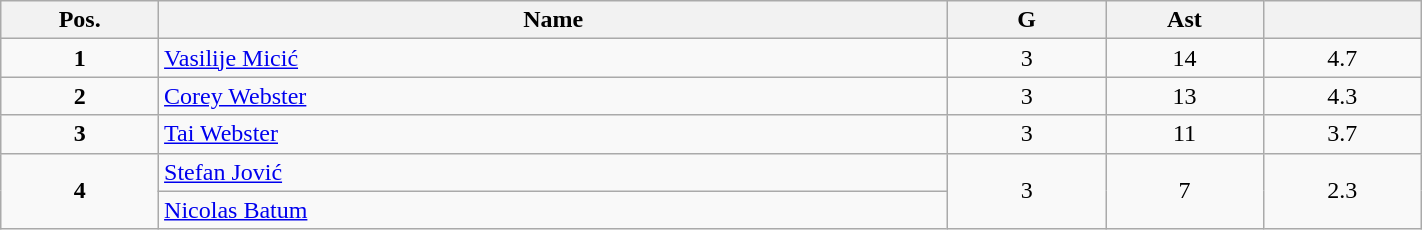<table class=wikitable width="75%">
<tr>
<th width="10%">Pos.</th>
<th width="50%">Name</th>
<th width="10%">G</th>
<th width="10%">Ast</th>
<th width="10%"></th>
</tr>
<tr align=center>
<td><strong>1</strong></td>
<td align=left> <a href='#'>Vasilije Micić</a></td>
<td>3</td>
<td>14</td>
<td>4.7</td>
</tr>
<tr align=center>
<td><strong>2</strong></td>
<td align=left> <a href='#'>Corey Webster</a></td>
<td>3</td>
<td>13</td>
<td>4.3</td>
</tr>
<tr align=center>
<td><strong>3</strong></td>
<td align=left> <a href='#'>Tai Webster</a></td>
<td>3</td>
<td>11</td>
<td>3.7</td>
</tr>
<tr align=center>
<td rowspan=2><strong>4</strong></td>
<td align=left> <a href='#'>Stefan Jović</a></td>
<td rowspan=2>3</td>
<td rowspan=2>7</td>
<td rowspan=2>2.3</td>
</tr>
<tr align=center>
<td align=left> <a href='#'>Nicolas Batum</a></td>
</tr>
</table>
